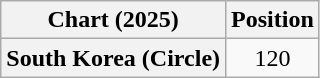<table class="wikitable plainrowheaders" style="text-align:center">
<tr>
<th scope="col">Chart (2025)</th>
<th scope="col">Position</th>
</tr>
<tr>
<th scope="row">South Korea (Circle)</th>
<td>120</td>
</tr>
</table>
